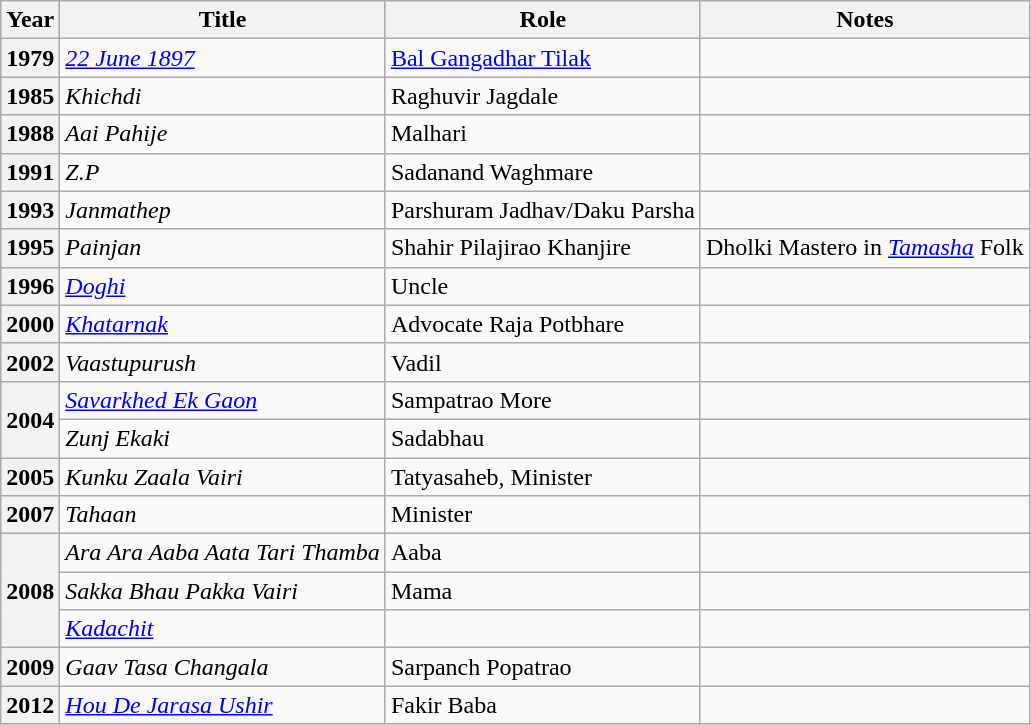<table class="wikitable sortable">
<tr>
<th scope="col">Year</th>
<th scope="col">Title</th>
<th scope="col">Role</th>
<th scope="col">Notes</th>
</tr>
<tr>
<th scope="row">1979</th>
<td><em><a href='#'>22 June 1897</a></em></td>
<td><a href='#'>Bal Gangadhar Tilak</a></td>
<td></td>
</tr>
<tr>
<th scope="row">1985</th>
<td><em>Khichdi</em></td>
<td>Raghuvir Jagdale</td>
<td></td>
</tr>
<tr>
<th scope="row">1988</th>
<td><em>Aai Pahije</em></td>
<td>Malhari</td>
<td></td>
</tr>
<tr>
<th scope="row">1991</th>
<td><em>Z.P</em></td>
<td>Sadanand Waghmare</td>
<td></td>
</tr>
<tr>
<th scope="row">1993</th>
<td><em>Janmathep</em></td>
<td>Parshuram Jadhav/Daku Parsha</td>
<td></td>
</tr>
<tr>
<th scope="row">1995</th>
<td><em>Painjan</em></td>
<td>Shahir Pilajirao Khanjire</td>
<td>Dholki Mastero in <em><a href='#'>Tamasha</a></em> Folk</td>
</tr>
<tr>
<th scope="row">1996</th>
<td><em><a href='#'>Doghi</a></em></td>
<td>Uncle</td>
<td></td>
</tr>
<tr>
<th scope="row">2000</th>
<td><em><a href='#'>Khatarnak</a></em></td>
<td>Advocate Raja Potbhare</td>
<td></td>
</tr>
<tr>
<th scope="row">2002</th>
<td><em>Vaastupurush</em></td>
<td>Vadil</td>
<td></td>
</tr>
<tr>
<th scope="row" rowspan="2">2004</th>
<td><em><a href='#'>Savarkhed Ek Gaon</a></em></td>
<td>Sampatrao More</td>
<td></td>
</tr>
<tr>
<td><em>Zunj Ekaki</em></td>
<td>Sadabhau</td>
<td></td>
</tr>
<tr>
<th scope="row">2005</th>
<td><em>Kunku Zaala Vairi</em></td>
<td>Tatyasaheb, Minister</td>
<td></td>
</tr>
<tr>
<th scope="row">2007</th>
<td><em>Tahaan</em></td>
<td>Minister</td>
<td></td>
</tr>
<tr>
<th scope="row" rowspan="3">2008</th>
<td><em>Ara Ara Aaba Aata Tari Thamba</em></td>
<td>Aaba</td>
<td></td>
</tr>
<tr>
<td><em>Sakka Bhau Pakka Vairi</em></td>
<td>Mama</td>
<td></td>
</tr>
<tr>
<td><em><a href='#'>Kadachit</a></em></td>
<td></td>
<td></td>
</tr>
<tr>
<th scope="row">2009</th>
<td><em>Gaav Tasa Changala</em></td>
<td>Sarpanch Popatrao</td>
<td></td>
</tr>
<tr>
<th scope="row">2012</th>
<td><em><a href='#'>Hou De Jarasa Ushir</a></em></td>
<td>Fakir Baba</td>
<td></td>
</tr>
</table>
